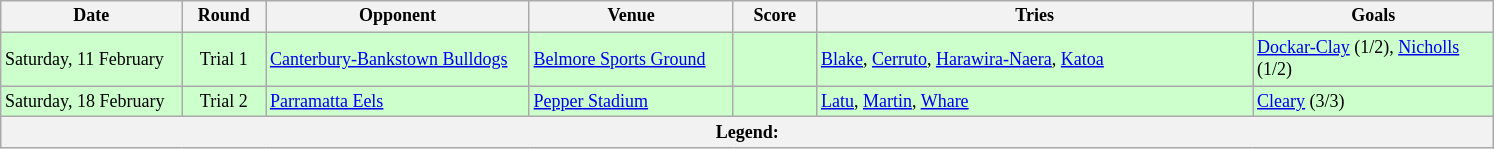<table style="font-size:75%;" class="wikitable">
<tr>
<th width="115">Date</th>
<th width="50">Round</th>
<th width="170">Opponent</th>
<th width="130">Venue</th>
<th width="50">Score</th>
<th width="285">Tries</th>
<th width="155">Goals</th>
</tr>
<tr bgcolor= #CCFFCC>
<td>Saturday, 11 February</td>
<td style="text-align:center;">Trial 1</td>
<td> <a href='#'>Canterbury-Bankstown Bulldogs</a></td>
<td><a href='#'>Belmore Sports Ground</a></td>
<td style="text-align:center;"></td>
<td><a href='#'>Blake</a>, <a href='#'>Cerruto</a>, <a href='#'>Harawira-Naera</a>, <a href='#'>Katoa</a></td>
<td><a href='#'>Dockar-Clay</a> (1/2), <a href='#'>Nicholls</a> (1/2)</td>
</tr>
<tr bgcolor= #CCFFCC>
<td>Saturday, 18 February</td>
<td style="text-align:center;">Trial 2</td>
<td> <a href='#'>Parramatta Eels</a></td>
<td><a href='#'>Pepper Stadium</a></td>
<td style="text-align:center;"></td>
<td><a href='#'>Latu</a>, <a href='#'>Martin</a>, <a href='#'>Whare</a></td>
<td><a href='#'>Cleary</a> (3/3)</td>
</tr>
<tr>
<th colspan="7"><strong>Legend</strong>:    </th>
</tr>
</table>
